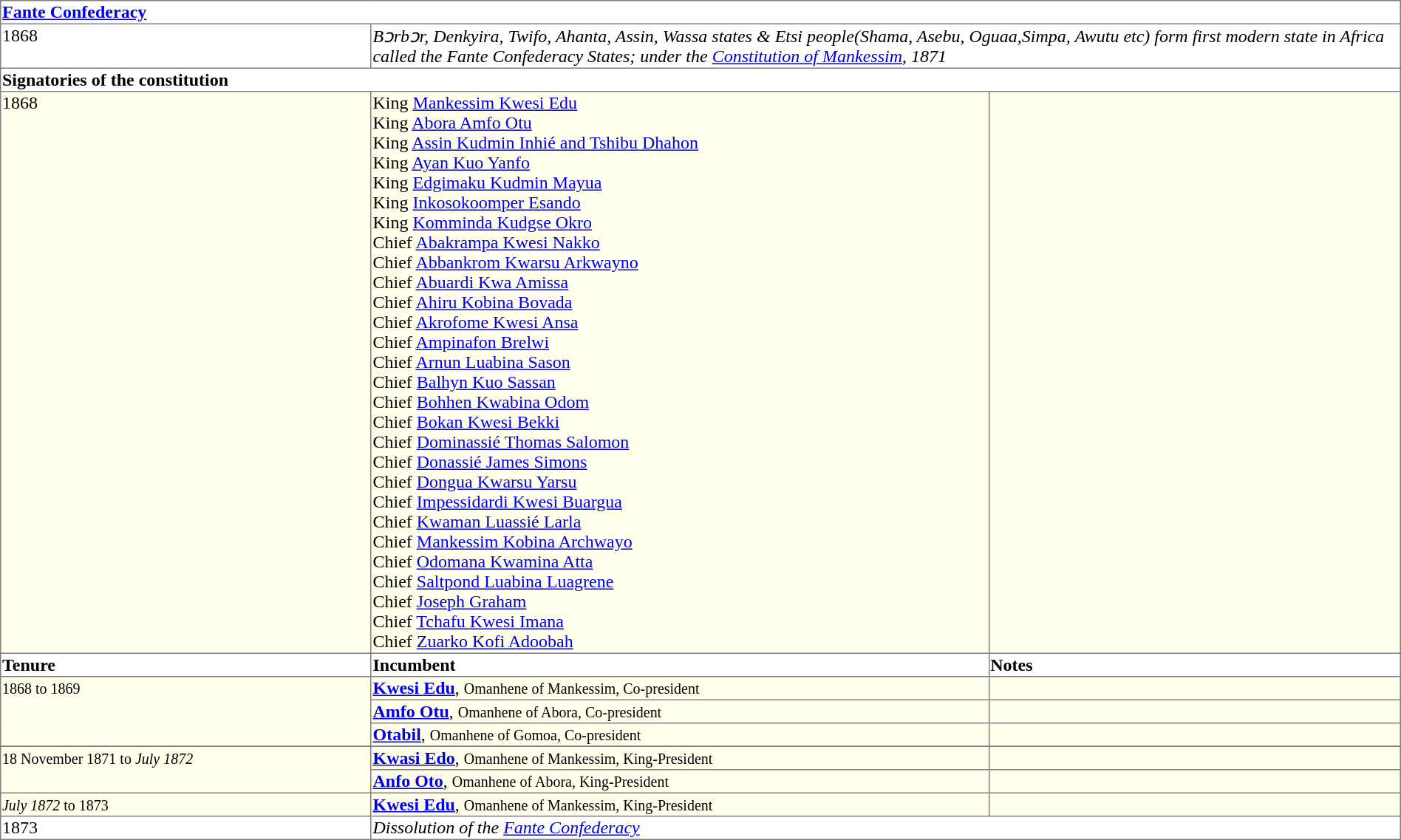<table border=1 style="border-collapse: collapse">
<tr valign=top>
<td colspan="3"><strong><a href='#'>Fante Confederacy</a></strong></td>
</tr>
<tr valign=top>
<td>1868</td>
<td colspan="3"><em>Bɔrbɔr, Denkyira, Twifo, Ahanta, Assin, Wassa states & Etsi people(Shama, Asebu, Oguaa,Simpa, Awutu etc) form first modern state in Africa called the Fante Confederacy States; under the <a href='#'>Constitution of Mankessim</a>, 1871</em></td>
</tr>
<tr valign=top>
<td colspan="3"><strong>Signatories of the constitution</strong></td>
</tr>
<tr valign=top bgcolor="#ffffec">
<td>1868</td>
<td>King <a href='#'>Mankessim Kwesi Edu</a><br>King <a href='#'>Abora Amfo Otu</a><br>King <a href='#'>Assin Kudmin Inhié and Tshibu Dhahon</a><br>King <a href='#'>Ayan Kuo Yanfo</a><br>King <a href='#'>Edgimaku Kudmin Mayua</a><br>King <a href='#'>Inkosokoomper Esando</a><br>King <a href='#'>Komminda Kudgse Okro</a><br>Chief <a href='#'>Abakrampa Kwesi Nakko</a><br>Chief <a href='#'>Abbankrom Kwarsu Arkwayno</a><br>Chief <a href='#'>Abuardi Kwa Amissa</a><br>Chief <a href='#'>Ahiru Kobina Bovada</a><br>Chief <a href='#'>Akrofome Kwesi Ansa</a><br>Chief <a href='#'>Ampinafon Brelwi</a><br>Chief <a href='#'>Arnun Luabina Sason</a><br>Chief <a href='#'>Balhyn Kuo Sassan</a><br>Chief <a href='#'>Bohhen Kwabina Odom</a><br>Chief <a href='#'>Bokan Kwesi Bekki</a><br>Chief <a href='#'>Dominassié Thomas Salomon</a><br>Chief <a href='#'>Donassié James Simons</a><br>Chief <a href='#'>Dongua Kwarsu Yarsu</a><br>Chief <a href='#'>Impessidardi Kwesi Buargua</a><br>Chief <a href='#'>Kwaman Luassié Larla</a><br>Chief <a href='#'>Mankessim Kobina Archwayo</a><br>Chief <a href='#'>Odomana Kwamina Atta</a><br>Chief <a href='#'>Saltpond Luabina Luagrene</a><br>Chief <a href='#'>Joseph Graham</a><br>Chief <a href='#'>Tchafu Kwesi Imana</a><br>Chief <a href='#'>Zuarko Kofi Adoobah</a></td>
<td></td>
</tr>
<tr align=left>
<th width="18%">Tenure</th>
<th width="30%">Incumbent</th>
<th width="20%">Notes</th>
</tr>
<tr valign=top bgcolor="#ffffec">
<td rowspan="3"><small>1868 to 1869</small></td>
<td><strong><a href='#'>Kwesi Edu</a></strong>, <small>Omanhene of Mankessim, Co-president</small></td>
<td></td>
</tr>
<tr valign=top bgcolor="#ffffec">
<td><strong><a href='#'>Amfo Otu</a></strong>, <small>Omanhene of Abora, Co-president</small></td>
<td></td>
</tr>
<tr valign=top bgcolor="#ffffec">
<td><strong><a href='#'>Otabil</a></strong>, <small>Omanhene of Gomoa, Co-president</small></td>
<td></td>
</tr>
<tr valign=top bgcolor="#ffffec"|>
</tr>
<tr valign=top bgcolor="#ffffec">
<td valign=top rowspan="2"><small>18 November 1871 to <em>July 1872</em></small></td>
<td><strong><a href='#'>Kwasi Edo</a></strong>, <small>Omanhene of Mankessim, King-President</small></td>
<td></td>
</tr>
<tr valign=top bgcolor="#ffffec">
<td><strong><a href='#'>Anfo Oto</a></strong>, <small>Omanhene of Abora, King-President</small></td>
<td></td>
</tr>
<tr valign=top bgcolor="#ffffec">
<td><small><em>July 1872</em> to 1873</small></td>
<td><strong><a href='#'>Kwesi Edu</a></strong>, <small>Omanhene of Mankessim, King-President</small></td>
<td></td>
</tr>
<tr valign=top>
<td>1873</td>
<td colspan="3"><em>Dissolution of the <a href='#'>Fante Confederacy</a></em></td>
</tr>
</table>
